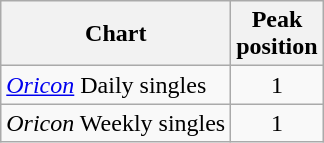<table class="wikitable sortable">
<tr>
<th>Chart</th>
<th>Peak<br>position</th>
</tr>
<tr>
<td><em><a href='#'>Oricon</a></em> Daily singles</td>
<td style="text-align:center;">1</td>
</tr>
<tr>
<td><em>Oricon</em> Weekly singles</td>
<td style="text-align:center;">1</td>
</tr>
</table>
